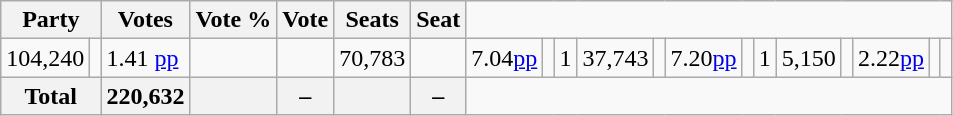<table class=wikitable style="text-align:right;">
<tr>
<th colspan=2>Party</th>
<th>Votes</th>
<th>Vote %</th>
<th>Vote </th>
<th>Seats</th>
<th>Seat </th>
</tr>
<tr>
<td>104,240</td>
<td style="text-align:center;"></td>
<td style="text-align:left;"> 1.41 <a href='#'>pp</a></td>
<td style="text-align:center;"></td>
<td style="text-align:left;"><br></td>
<td>70,783</td>
<td style="text-align:center;"></td>
<td style="text-align:left;"> 7.04<a href='#'>pp</a></td>
<td style="text-align:center;"></td>
<td style="text-align:left;"> 1<br></td>
<td>37,743</td>
<td style="text-align:center;"></td>
<td style="text-align:left;"> 7.20<a href='#'>pp</a></td>
<td style="text-align:center;"></td>
<td style="text-align:left;"> 1<br></td>
<td>5,150</td>
<td style="text-align:center;"></td>
<td style="text-align:left;"> 2.22<a href='#'>pp</a></td>
<td style="text-align:center;"></td>
<td style="text-align:left;"></td>
</tr>
<tr>
<th colspan="2">Total</th>
<th>220,632</th>
<th></th>
<th>–</th>
<th></th>
<th>–</th>
</tr>
</table>
